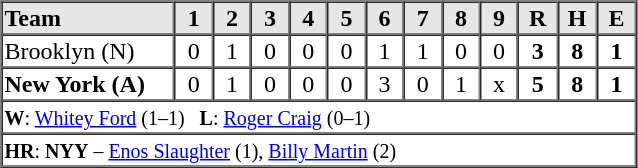<table border=1 cellspacing=0 width=425 style="margin-left:3em;">
<tr style="text-align:center; background-color:#e6e6e6;">
<th align=left width=125>Team</th>
<th width=25>1</th>
<th width=25>2</th>
<th width=25>3</th>
<th width=25>4</th>
<th width=25>5</th>
<th width=25>6</th>
<th width=25>7</th>
<th width=25>8</th>
<th width=25>9</th>
<th width=25>R</th>
<th width=25>H</th>
<th width=25>E</th>
</tr>
<tr style="text-align:center;">
<td align=left>Brooklyn (N)</td>
<td>0</td>
<td>1</td>
<td>0</td>
<td>0</td>
<td>0</td>
<td>1</td>
<td>1</td>
<td>0</td>
<td>0</td>
<td><strong>3</strong></td>
<td><strong>8</strong></td>
<td><strong>1</strong></td>
</tr>
<tr style="text-align:center;">
<td align=left><strong>New York (A)</strong></td>
<td>0</td>
<td>1</td>
<td>0</td>
<td>0</td>
<td>0</td>
<td>3</td>
<td>0</td>
<td>1</td>
<td>x</td>
<td><strong>5</strong></td>
<td><strong>8</strong></td>
<td><strong>1</strong></td>
</tr>
<tr style="text-align:left;">
<td colspan=13><small><strong>W</strong>: <a href='#'>Whitey Ford</a> (1–1)   <strong>L</strong>: <a href='#'>Roger Craig</a> (0–1)</small></td>
</tr>
<tr style="text-align:left;">
<td colspan=13><small><strong>HR</strong>: <strong>NYY</strong> – <a href='#'>Enos Slaughter</a> (1), <a href='#'>Billy Martin</a> (2)</small></td>
</tr>
</table>
